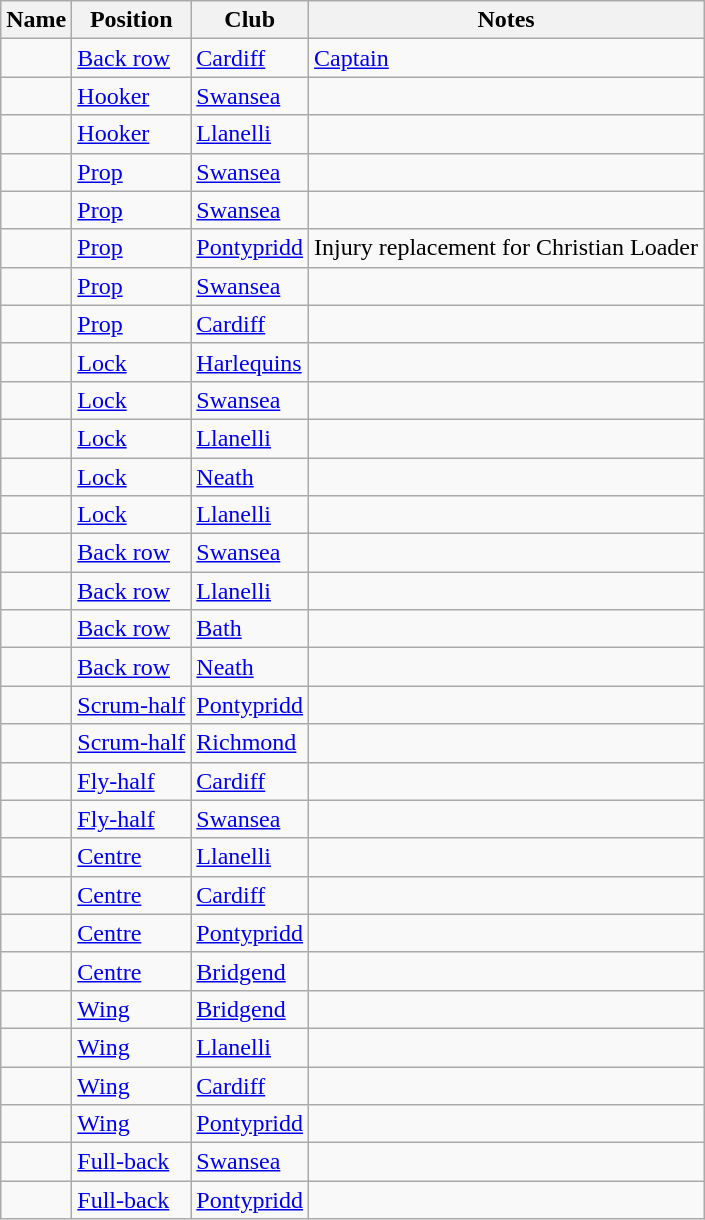<table class="wikitable sortable">
<tr>
<th>Name</th>
<th>Position</th>
<th>Club</th>
<th class="unsortable">Notes</th>
</tr>
<tr>
<td></td>
<td><a href='#'>Back row</a></td>
<td><a href='#'>Cardiff</a></td>
<td><a href='#'>Captain</a></td>
</tr>
<tr>
<td></td>
<td><a href='#'>Hooker</a></td>
<td><a href='#'>Swansea</a></td>
<td></td>
</tr>
<tr>
<td></td>
<td><a href='#'>Hooker</a></td>
<td><a href='#'>Llanelli</a></td>
<td></td>
</tr>
<tr>
<td></td>
<td><a href='#'>Prop</a></td>
<td><a href='#'>Swansea</a></td>
<td></td>
</tr>
<tr>
<td></td>
<td><a href='#'>Prop</a></td>
<td><a href='#'>Swansea</a></td>
<td></td>
</tr>
<tr>
<td></td>
<td><a href='#'>Prop</a></td>
<td><a href='#'>Pontypridd</a></td>
<td>Injury replacement for Christian Loader</td>
</tr>
<tr>
<td></td>
<td><a href='#'>Prop</a></td>
<td><a href='#'>Swansea</a></td>
<td></td>
</tr>
<tr>
<td></td>
<td><a href='#'>Prop</a></td>
<td><a href='#'>Cardiff</a></td>
<td></td>
</tr>
<tr>
<td></td>
<td><a href='#'>Lock</a></td>
<td><a href='#'>Harlequins</a></td>
<td></td>
</tr>
<tr>
<td></td>
<td><a href='#'>Lock</a></td>
<td><a href='#'>Swansea</a></td>
<td></td>
</tr>
<tr>
<td></td>
<td><a href='#'>Lock</a></td>
<td><a href='#'>Llanelli</a></td>
<td></td>
</tr>
<tr>
<td></td>
<td><a href='#'>Lock</a></td>
<td><a href='#'>Neath</a></td>
<td></td>
</tr>
<tr>
<td></td>
<td><a href='#'>Lock</a></td>
<td><a href='#'>Llanelli</a></td>
<td></td>
</tr>
<tr>
<td></td>
<td><a href='#'>Back row</a></td>
<td><a href='#'>Swansea</a></td>
<td></td>
</tr>
<tr>
<td></td>
<td><a href='#'>Back row</a></td>
<td><a href='#'>Llanelli</a></td>
<td></td>
</tr>
<tr>
<td></td>
<td><a href='#'>Back row</a></td>
<td><a href='#'>Bath</a></td>
<td></td>
</tr>
<tr>
<td></td>
<td><a href='#'>Back row</a></td>
<td><a href='#'>Neath</a></td>
<td></td>
</tr>
<tr>
<td></td>
<td><a href='#'>Scrum-half</a></td>
<td><a href='#'>Pontypridd</a></td>
<td></td>
</tr>
<tr>
<td></td>
<td><a href='#'>Scrum-half</a></td>
<td><a href='#'>Richmond</a></td>
<td></td>
</tr>
<tr>
<td></td>
<td><a href='#'>Fly-half</a></td>
<td><a href='#'>Cardiff</a></td>
<td></td>
</tr>
<tr>
<td></td>
<td><a href='#'>Fly-half</a></td>
<td><a href='#'>Swansea</a></td>
<td></td>
</tr>
<tr>
<td></td>
<td><a href='#'>Centre</a></td>
<td><a href='#'>Llanelli</a></td>
<td></td>
</tr>
<tr>
<td></td>
<td><a href='#'>Centre</a></td>
<td><a href='#'>Cardiff</a></td>
<td></td>
</tr>
<tr>
<td></td>
<td><a href='#'>Centre</a></td>
<td><a href='#'>Pontypridd</a></td>
<td></td>
</tr>
<tr>
<td></td>
<td><a href='#'>Centre</a></td>
<td><a href='#'>Bridgend</a></td>
<td></td>
</tr>
<tr>
<td></td>
<td><a href='#'>Wing</a></td>
<td><a href='#'>Bridgend</a></td>
<td></td>
</tr>
<tr>
<td></td>
<td><a href='#'>Wing</a></td>
<td><a href='#'>Llanelli</a></td>
<td></td>
</tr>
<tr>
<td></td>
<td><a href='#'>Wing</a></td>
<td><a href='#'>Cardiff</a></td>
<td></td>
</tr>
<tr>
<td></td>
<td><a href='#'>Wing</a></td>
<td><a href='#'>Pontypridd</a></td>
<td></td>
</tr>
<tr>
<td></td>
<td><a href='#'>Full-back</a></td>
<td><a href='#'>Swansea</a></td>
<td></td>
</tr>
<tr>
<td></td>
<td><a href='#'>Full-back</a></td>
<td><a href='#'>Pontypridd</a></td>
<td></td>
</tr>
</table>
